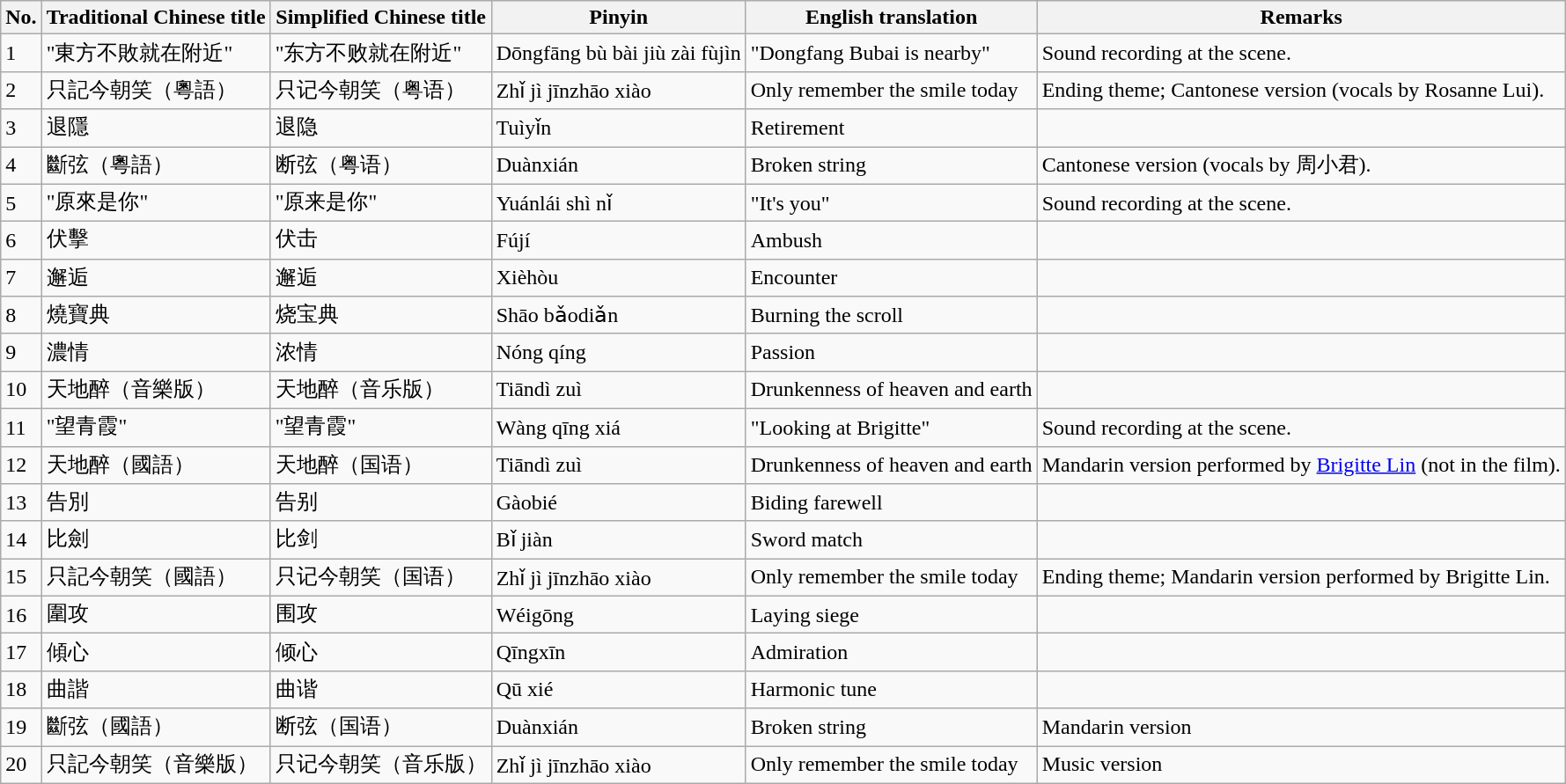<table class="wikitable">
<tr>
<th>No.</th>
<th>Traditional Chinese title</th>
<th>Simplified Chinese title</th>
<th>Pinyin</th>
<th>English translation</th>
<th>Remarks</th>
</tr>
<tr>
<td>1</td>
<td>"東方不敗就在附近"</td>
<td>"东方不败就在附近"</td>
<td>Dōngfāng bù bài jiù zài fùjìn</td>
<td>"Dongfang Bubai is nearby"</td>
<td>Sound recording at the scene.</td>
</tr>
<tr>
<td>2</td>
<td>只記今朝笑（粵語）</td>
<td>只记今朝笑（粤语）</td>
<td>Zhǐ jì jīnzhāo xiào</td>
<td>Only remember the smile today</td>
<td>Ending theme; Cantonese version (vocals by Rosanne Lui).</td>
</tr>
<tr>
<td>3</td>
<td>退隱</td>
<td>退隐</td>
<td>Tuìyǐn</td>
<td>Retirement</td>
<td></td>
</tr>
<tr>
<td>4</td>
<td>斷弦（粵語）</td>
<td>断弦（粤语）</td>
<td>Duànxián</td>
<td>Broken string</td>
<td>Cantonese version (vocals by 周小君).</td>
</tr>
<tr>
<td>5</td>
<td>"原來是你"</td>
<td>"原来是你"</td>
<td>Yuánlái shì nǐ</td>
<td>"It's you"</td>
<td>Sound recording at the scene.</td>
</tr>
<tr>
<td>6</td>
<td>伏擊</td>
<td>伏击</td>
<td>Fújí</td>
<td>Ambush</td>
<td></td>
</tr>
<tr>
<td>7</td>
<td>邂逅</td>
<td>邂逅</td>
<td>Xièhòu</td>
<td>Encounter</td>
<td></td>
</tr>
<tr>
<td>8</td>
<td>燒寶典</td>
<td>烧宝典</td>
<td>Shāo bǎodiǎn</td>
<td>Burning the scroll</td>
<td></td>
</tr>
<tr>
<td>9</td>
<td>濃情</td>
<td>浓情</td>
<td>Nóng qíng</td>
<td>Passion</td>
<td></td>
</tr>
<tr>
<td>10</td>
<td>天地醉（音樂版）</td>
<td>天地醉（音乐版）</td>
<td>Tiāndì zuì</td>
<td>Drunkenness of heaven and earth</td>
<td></td>
</tr>
<tr>
<td>11</td>
<td>"望青霞"</td>
<td>"望青霞"</td>
<td>Wàng qīng xiá</td>
<td>"Looking at Brigitte"</td>
<td>Sound recording at the scene.</td>
</tr>
<tr>
<td>12</td>
<td>天地醉（國語）</td>
<td>天地醉（国语）</td>
<td>Tiāndì zuì</td>
<td>Drunkenness of heaven and earth</td>
<td>Mandarin version performed by <a href='#'>Brigitte Lin</a> (not in the film).</td>
</tr>
<tr>
<td>13</td>
<td>告別</td>
<td>告别</td>
<td>Gàobié</td>
<td>Biding farewell</td>
<td></td>
</tr>
<tr>
<td>14</td>
<td>比劍</td>
<td>比剑</td>
<td>Bǐ jiàn</td>
<td>Sword match</td>
<td></td>
</tr>
<tr>
<td>15</td>
<td>只記今朝笑（國語）</td>
<td>只记今朝笑（国语）</td>
<td>Zhǐ jì jīnzhāo xiào</td>
<td>Only remember the smile today</td>
<td>Ending theme; Mandarin version performed by Brigitte Lin.</td>
</tr>
<tr>
<td>16</td>
<td>圍攻</td>
<td>围攻</td>
<td>Wéigōng</td>
<td>Laying siege</td>
<td></td>
</tr>
<tr>
<td>17</td>
<td>傾心</td>
<td>倾心</td>
<td>Qīngxīn</td>
<td>Admiration</td>
<td></td>
</tr>
<tr>
<td>18</td>
<td>曲諧</td>
<td>曲谐</td>
<td>Qū xié</td>
<td>Harmonic tune</td>
<td></td>
</tr>
<tr>
<td>19</td>
<td>斷弦（國語）</td>
<td>断弦（国语）</td>
<td>Duànxián</td>
<td>Broken string</td>
<td>Mandarin version</td>
</tr>
<tr>
<td>20</td>
<td>只記今朝笑（音樂版）</td>
<td>只记今朝笑（音乐版）</td>
<td>Zhǐ jì jīnzhāo xiào</td>
<td>Only remember the smile today</td>
<td>Music version</td>
</tr>
</table>
